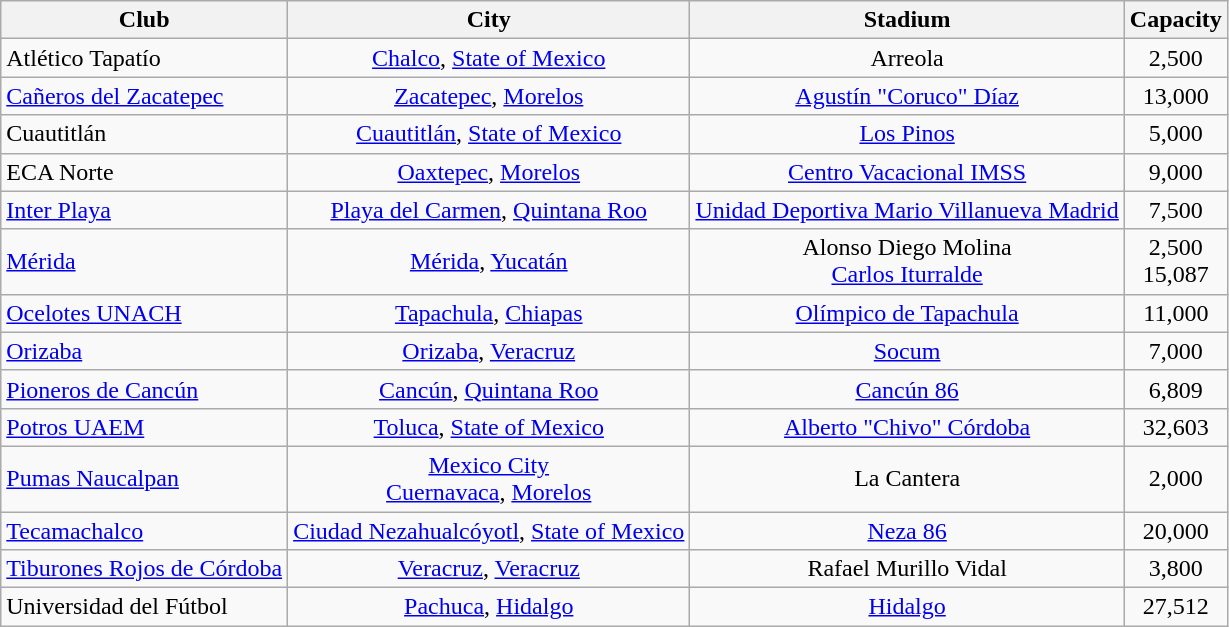<table class="wikitable sortable" style="text-align: center;">
<tr>
<th>Club</th>
<th>City</th>
<th>Stadium</th>
<th>Capacity</th>
</tr>
<tr>
<td align="left">Atlético Tapatío</td>
<td><a href='#'>Chalco</a>, <a href='#'>State of Mexico</a></td>
<td>Arreola</td>
<td>2,500</td>
</tr>
<tr>
<td align="left"><a href='#'>Cañeros del Zacatepec</a></td>
<td><a href='#'>Zacatepec</a>, <a href='#'>Morelos</a></td>
<td><a href='#'>Agustín "Coruco" Díaz</a></td>
<td>13,000</td>
</tr>
<tr>
<td align="left">Cuautitlán</td>
<td><a href='#'>Cuautitlán</a>, <a href='#'>State of Mexico</a></td>
<td><a href='#'>Los Pinos</a></td>
<td>5,000</td>
</tr>
<tr>
<td align="left">ECA Norte</td>
<td><a href='#'>Oaxtepec</a>, <a href='#'>Morelos</a></td>
<td><a href='#'>Centro Vacacional IMSS</a></td>
<td>9,000</td>
</tr>
<tr>
<td align="left"><a href='#'>Inter Playa</a></td>
<td><a href='#'>Playa del Carmen</a>, <a href='#'>Quintana Roo</a></td>
<td><a href='#'>Unidad Deportiva Mario Villanueva Madrid</a></td>
<td>7,500</td>
</tr>
<tr>
<td align="left"><a href='#'>Mérida</a></td>
<td><a href='#'>Mérida</a>, <a href='#'>Yucatán</a></td>
<td>Alonso Diego Molina<br><a href='#'>Carlos Iturralde</a></td>
<td>2,500<br>15,087</td>
</tr>
<tr>
<td align="left"><a href='#'>Ocelotes UNACH</a></td>
<td><a href='#'>Tapachula</a>, <a href='#'>Chiapas</a></td>
<td><a href='#'>Olímpico de Tapachula</a></td>
<td>11,000</td>
</tr>
<tr>
<td align="left"><a href='#'>Orizaba</a></td>
<td><a href='#'>Orizaba</a>, <a href='#'>Veracruz</a></td>
<td><a href='#'>Socum</a></td>
<td>7,000</td>
</tr>
<tr>
<td align="left"><a href='#'>Pioneros de Cancún</a></td>
<td><a href='#'>Cancún</a>, <a href='#'>Quintana Roo</a></td>
<td><a href='#'>Cancún 86</a></td>
<td>6,809</td>
</tr>
<tr>
<td align="left"><a href='#'>Potros UAEM</a></td>
<td><a href='#'>Toluca</a>, <a href='#'>State of Mexico</a></td>
<td><a href='#'>Alberto "Chivo" Córdoba</a></td>
<td>32,603</td>
</tr>
<tr>
<td align="left"><a href='#'>Pumas Naucalpan</a></td>
<td><a href='#'>Mexico City</a><br><a href='#'>Cuernavaca</a>, <a href='#'>Morelos</a></td>
<td>La Cantera</td>
<td>2,000</td>
</tr>
<tr>
<td align="left"><a href='#'>Tecamachalco</a></td>
<td><a href='#'>Ciudad Nezahualcóyotl</a>, <a href='#'>State of Mexico</a></td>
<td><a href='#'>Neza 86</a></td>
<td>20,000</td>
</tr>
<tr>
<td align="left"><a href='#'>Tiburones Rojos de Córdoba</a></td>
<td><a href='#'>Veracruz</a>, <a href='#'>Veracruz</a></td>
<td>Rafael Murillo Vidal</td>
<td>3,800</td>
</tr>
<tr>
<td align="left">Universidad del Fútbol</td>
<td><a href='#'>Pachuca</a>, <a href='#'>Hidalgo</a></td>
<td><a href='#'>Hidalgo</a></td>
<td>27,512</td>
</tr>
</table>
